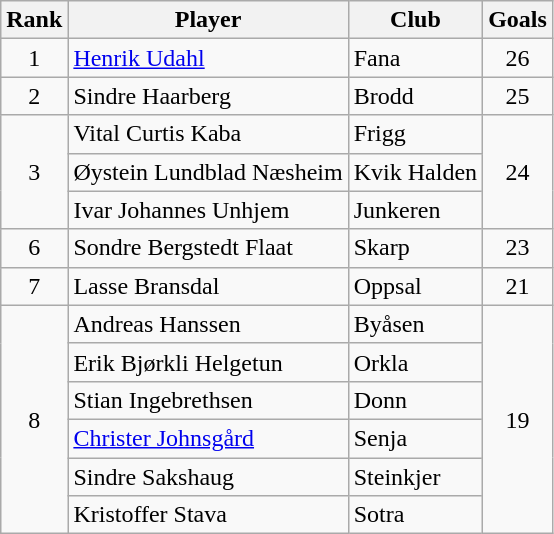<table class="wikitable" style="text-align:center">
<tr>
<th>Rank</th>
<th>Player</th>
<th>Club</th>
<th>Goals</th>
</tr>
<tr>
<td rowspan="1">1</td>
<td align="left"> <a href='#'>Henrik Udahl</a></td>
<td align="left">Fana</td>
<td rowspan="1">26</td>
</tr>
<tr>
<td rowspan="1">2</td>
<td align="left"> Sindre Haarberg</td>
<td align="left">Brodd</td>
<td rowspan="1">25</td>
</tr>
<tr>
<td rowspan="3">3</td>
<td align="left"> Vital Curtis Kaba</td>
<td align="left">Frigg</td>
<td rowspan="3">24</td>
</tr>
<tr>
<td align="left"> Øystein Lundblad Næsheim</td>
<td align="left">Kvik Halden</td>
</tr>
<tr>
<td align="left"> Ivar Johannes Unhjem</td>
<td align="left">Junkeren</td>
</tr>
<tr>
<td rowspan="1">6</td>
<td align="left"> Sondre Bergstedt Flaat</td>
<td align="left">Skarp</td>
<td rowspan="1">23</td>
</tr>
<tr>
<td rowspan="1">7</td>
<td align="left"> Lasse Bransdal</td>
<td align="left">Oppsal</td>
<td rowspan="1">21</td>
</tr>
<tr>
<td rowspan="6">8</td>
<td align="left"> Andreas Hanssen</td>
<td align="left">Byåsen</td>
<td rowspan="6">19</td>
</tr>
<tr>
<td align="left"> Erik Bjørkli Helgetun</td>
<td align="left">Orkla</td>
</tr>
<tr>
<td align="left"> Stian Ingebrethsen</td>
<td align="left">Donn</td>
</tr>
<tr>
<td align="left"> <a href='#'>Christer Johnsgård</a></td>
<td align="left">Senja</td>
</tr>
<tr>
<td align="left"> Sindre Sakshaug</td>
<td align="left">Steinkjer</td>
</tr>
<tr>
<td align="left"> Kristoffer Stava</td>
<td align="left">Sotra</td>
</tr>
</table>
